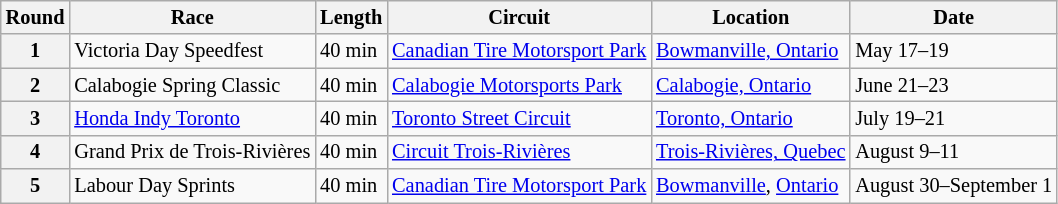<table class="wikitable" style="font-size:85%;">
<tr>
<th>Round</th>
<th>Race</th>
<th>Length</th>
<th>Circuit</th>
<th>Location</th>
<th>Date</th>
</tr>
<tr>
<th>1</th>
<td> Victoria Day Speedfest</td>
<td>40 min</td>
<td><a href='#'>Canadian Tire Motorsport Park</a></td>
<td><a href='#'>Bowmanville, Ontario</a></td>
<td>May 17–19</td>
</tr>
<tr>
<th>2</th>
<td> Calabogie Spring Classic</td>
<td>40 min</td>
<td><a href='#'>Calabogie Motorsports Park</a></td>
<td><a href='#'>Calabogie, Ontario</a></td>
<td>June 21–23</td>
</tr>
<tr>
<th>3</th>
<td> <a href='#'>Honda Indy Toronto</a></td>
<td>40 min</td>
<td><a href='#'>Toronto Street Circuit</a></td>
<td><a href='#'>Toronto, Ontario</a></td>
<td>July 19–21</td>
</tr>
<tr>
<th>4</th>
<td> Grand Prix de Trois-Rivières</td>
<td>40 min</td>
<td><a href='#'>Circuit Trois-Rivières</a></td>
<td><a href='#'>Trois-Rivières, Quebec</a></td>
<td>August 9–11</td>
</tr>
<tr>
<th>5</th>
<td> Labour Day Sprints</td>
<td>40 min</td>
<td><a href='#'>Canadian Tire Motorsport Park</a></td>
<td><a href='#'>Bowmanville</a>, <a href='#'>Ontario</a></td>
<td>August 30–September 1</td>
</tr>
</table>
